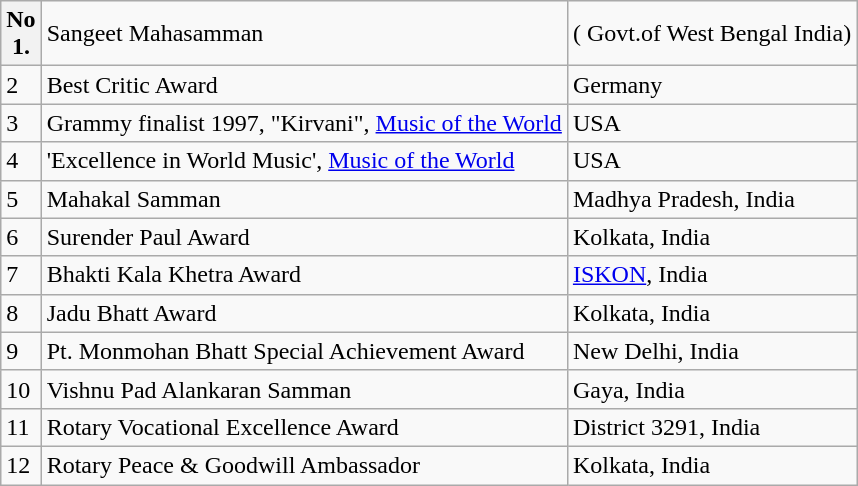<table class="wikitable">
<tr>
<th>No<br>1.</th>
<td>Sangeet Mahasamman</td>
<td>( Govt.of West Bengal India)</td>
</tr>
<tr>
<td>2</td>
<td>Best Critic Award</td>
<td>Germany</td>
</tr>
<tr>
<td>3</td>
<td>Grammy finalist 1997, "Kirvani", <a href='#'>Music of the World</a></td>
<td>USA</td>
</tr>
<tr>
<td>4</td>
<td>'Excellence in World Music', <a href='#'>Music of the World</a></td>
<td>USA</td>
</tr>
<tr>
<td>5</td>
<td>Mahakal Samman</td>
<td>Madhya Pradesh, India</td>
</tr>
<tr>
<td>6</td>
<td>Surender Paul Award</td>
<td>Kolkata, India</td>
</tr>
<tr>
<td>7</td>
<td>Bhakti Kala Khetra Award</td>
<td><a href='#'>ISKON</a>, India</td>
</tr>
<tr>
<td>8</td>
<td>Jadu Bhatt Award</td>
<td>Kolkata, India</td>
</tr>
<tr>
<td>9</td>
<td>Pt. Monmohan Bhatt Special Achievement Award</td>
<td>New Delhi, India</td>
</tr>
<tr>
<td>10</td>
<td>Vishnu Pad Alankaran Samman</td>
<td>Gaya, India</td>
</tr>
<tr>
<td>11</td>
<td>Rotary Vocational Excellence Award</td>
<td>District 3291, India</td>
</tr>
<tr>
<td>12</td>
<td>Rotary Peace & Goodwill Ambassador</td>
<td>Kolkata, India</td>
</tr>
</table>
